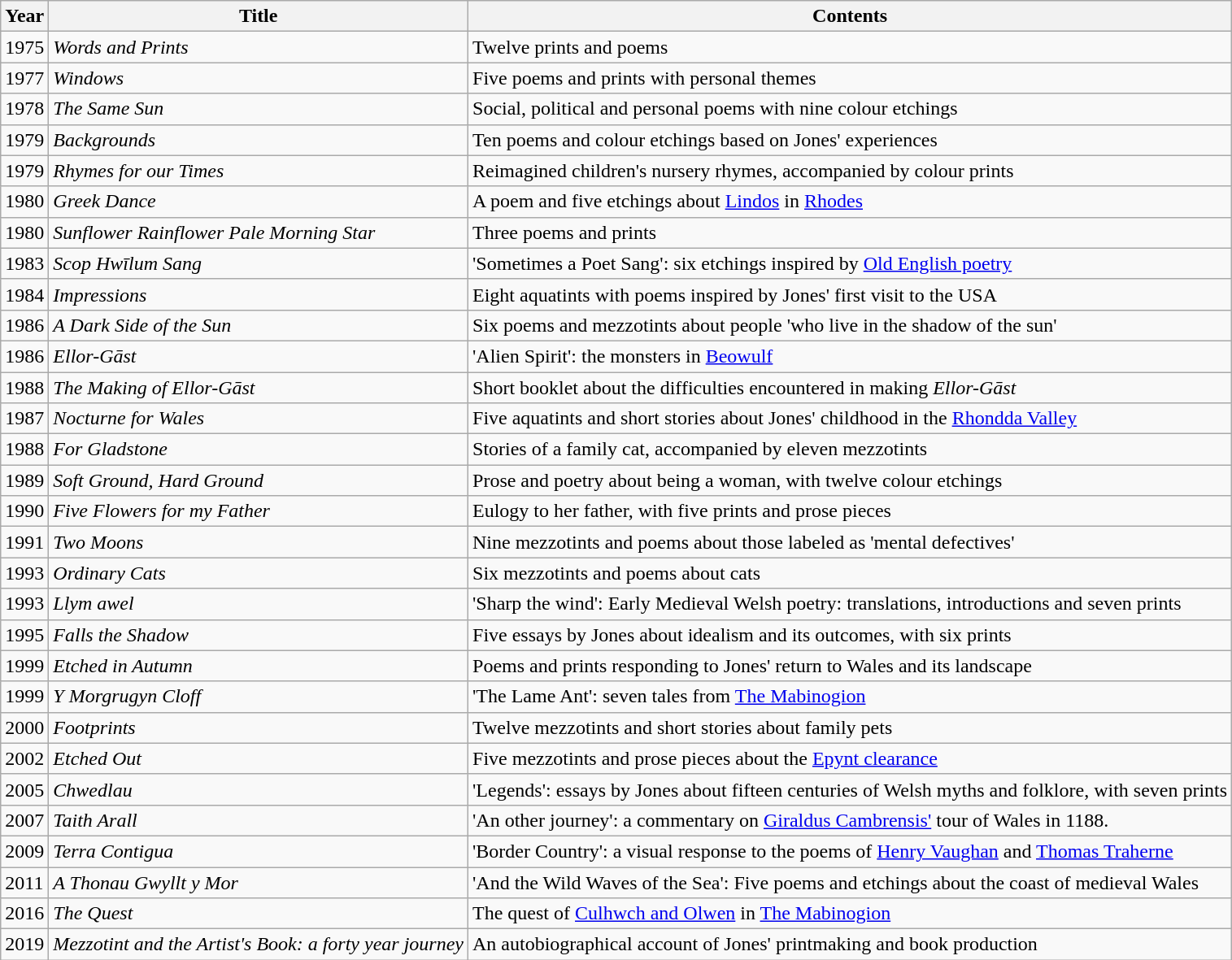<table class="wikitable sortable">
<tr>
<th>Year</th>
<th>Title</th>
<th>Contents</th>
</tr>
<tr>
<td>1975</td>
<td><em>Words and Prints</em></td>
<td>Twelve prints and poems</td>
</tr>
<tr>
<td>1977</td>
<td><em>Windows</em></td>
<td>Five poems and prints with personal themes</td>
</tr>
<tr>
<td>1978</td>
<td><em>The Same Sun</em></td>
<td>Social, political and personal poems with nine colour etchings</td>
</tr>
<tr>
<td>1979</td>
<td><em>Backgrounds</em></td>
<td>Ten poems and colour etchings based on Jones' experiences</td>
</tr>
<tr>
<td>1979</td>
<td><em>Rhymes for our Times</em></td>
<td>Reimagined children's nursery rhymes, accompanied by colour prints</td>
</tr>
<tr>
<td>1980</td>
<td><em>Greek Dance</em></td>
<td>A poem and five etchings about <a href='#'>Lindos</a> in <a href='#'>Rhodes</a></td>
</tr>
<tr>
<td>1980</td>
<td><em>Sunflower Rainflower Pale Morning Star</em></td>
<td>Three poems and prints</td>
</tr>
<tr>
<td>1983</td>
<td><em>Scop Hwīlum Sang</em></td>
<td>'Sometimes a Poet Sang': six etchings inspired by <a href='#'>Old English poetry</a></td>
</tr>
<tr>
<td>1984</td>
<td><em>Impressions</em></td>
<td>Eight aquatints with poems inspired by Jones' first visit to the USA</td>
</tr>
<tr>
<td>1986</td>
<td><em>A Dark Side of the Sun</em></td>
<td>Six poems and mezzotints about people 'who live in the shadow of the sun'</td>
</tr>
<tr>
<td>1986</td>
<td><em>Ellor-Gāst</em></td>
<td>'Alien Spirit': the monsters in <a href='#'>Beowulf</a></td>
</tr>
<tr>
<td>1988</td>
<td><em>The Making of Ellor-Gāst</em></td>
<td>Short booklet about the difficulties encountered in making <em>Ellor-Gāst</em></td>
</tr>
<tr>
<td>1987</td>
<td><em>Nocturne for Wales</em></td>
<td>Five aquatints and short stories about Jones' childhood in the <a href='#'>Rhondda Valley</a></td>
</tr>
<tr>
<td>1988</td>
<td><em>For Gladstone</em></td>
<td>Stories of a family cat, accompanied by eleven mezzotints</td>
</tr>
<tr>
<td>1989</td>
<td><em>Soft Ground, Hard Ground</em></td>
<td>Prose and poetry about being a woman, with twelve colour etchings</td>
</tr>
<tr>
<td>1990</td>
<td><em>Five Flowers for my Father</em></td>
<td>Eulogy to her father, with five prints and prose pieces</td>
</tr>
<tr>
<td>1991</td>
<td><em>Two Moons</em></td>
<td>Nine mezzotints and poems about those labeled as 'mental defectives'</td>
</tr>
<tr>
<td>1993</td>
<td><em>Ordinary Cats</em></td>
<td>Six mezzotints and poems about cats</td>
</tr>
<tr>
<td>1993</td>
<td><em>Llym awel</em></td>
<td>'Sharp the wind': Early Medieval Welsh poetry: translations, introductions and seven prints</td>
</tr>
<tr>
<td>1995</td>
<td><em>Falls the Shadow</em></td>
<td>Five essays by Jones about idealism and its outcomes, with six prints</td>
</tr>
<tr>
<td>1999</td>
<td><em>Etched in Autumn</em></td>
<td>Poems and prints responding to Jones' return to Wales and its landscape</td>
</tr>
<tr>
<td>1999</td>
<td><em>Y Morgrugyn Cloff</em></td>
<td>'The Lame Ant': seven tales from <a href='#'>The Mabinogion</a></td>
</tr>
<tr>
<td>2000</td>
<td><em>Footprints</em></td>
<td>Twelve mezzotints and short stories about family pets</td>
</tr>
<tr>
<td>2002</td>
<td><em>Etched Out</em></td>
<td>Five mezzotints and prose pieces about the <a href='#'>Epynt clearance</a></td>
</tr>
<tr>
<td>2005</td>
<td><em>Chwedlau</em></td>
<td>'Legends': essays by Jones about fifteen centuries of Welsh myths and folklore, with seven prints</td>
</tr>
<tr>
<td>2007</td>
<td><em>Taith Arall</em></td>
<td>'An other journey': a commentary on <a href='#'>Giraldus Cambrensis'</a> tour of Wales in 1188.</td>
</tr>
<tr>
<td>2009</td>
<td><em>Terra Contigua</em></td>
<td>'Border Country': a visual response to the poems of <a href='#'>Henry Vaughan</a> and <a href='#'>Thomas Traherne</a></td>
</tr>
<tr>
<td>2011</td>
<td><em>A Thonau Gwyllt y Mor</em></td>
<td>'And the Wild Waves of the Sea': Five poems and etchings about the coast of medieval Wales</td>
</tr>
<tr>
<td>2016</td>
<td><em>The Quest</em></td>
<td>The quest of <a href='#'>Culhwch and Olwen</a> in <a href='#'>The Mabinogion</a></td>
</tr>
<tr>
<td>2019</td>
<td><em>Mezzotint and the Artist's Book: a forty year journey</em></td>
<td>An autobiographical account of Jones' printmaking and book production</td>
</tr>
</table>
